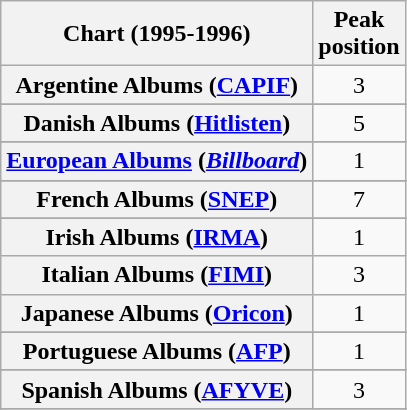<table class="wikitable sortable plainrowheaders" style="text-align:center">
<tr>
<th scope="col">Chart (1995-1996)</th>
<th scope="col">Peak <br> position</th>
</tr>
<tr>
<th scope="row">Argentine Albums (<a href='#'>CAPIF</a>)</th>
<td align="center">3</td>
</tr>
<tr>
</tr>
<tr>
</tr>
<tr>
</tr>
<tr>
</tr>
<tr>
</tr>
<tr>
<th scope="row">Danish Albums (<a href='#'>Hitlisten</a>)</th>
<td align="center">5</td>
</tr>
<tr>
</tr>
<tr>
<th scope="row"><a href='#'>European Albums</a> (<em><a href='#'>Billboard</a></em>)</th>
<td align="center">1</td>
</tr>
<tr>
</tr>
<tr>
<th scope="row">French Albums (<a href='#'>SNEP</a>)</th>
<td align="center">7</td>
</tr>
<tr>
</tr>
<tr>
</tr>
<tr>
<th scope="row">Irish Albums (<a href='#'>IRMA</a>)</th>
<td align="center">1</td>
</tr>
<tr>
<th scope="row">Italian Albums (<a href='#'>FIMI</a>)</th>
<td align="center">3</td>
</tr>
<tr>
<th scope="row">Japanese Albums (<a href='#'>Oricon</a>)</th>
<td align="center">1</td>
</tr>
<tr>
</tr>
<tr>
</tr>
<tr>
<th scope="row">Portuguese Albums (<a href='#'>AFP</a>)</th>
<td align="center">1</td>
</tr>
<tr>
</tr>
<tr>
<th scope="row">Spanish Albums (<a href='#'>AFYVE</a>)</th>
<td align="center">3</td>
</tr>
<tr>
</tr>
<tr>
</tr>
<tr>
</tr>
<tr>
</tr>
<tr>
</tr>
</table>
